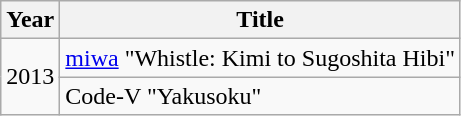<table class="wikitable">
<tr>
<th>Year</th>
<th>Title</th>
</tr>
<tr>
<td rowspan="2">2013</td>
<td><a href='#'>miwa</a> "Whistle: Kimi to Sugoshita Hibi"</td>
</tr>
<tr>
<td>Code-V "Yakusoku"</td>
</tr>
</table>
